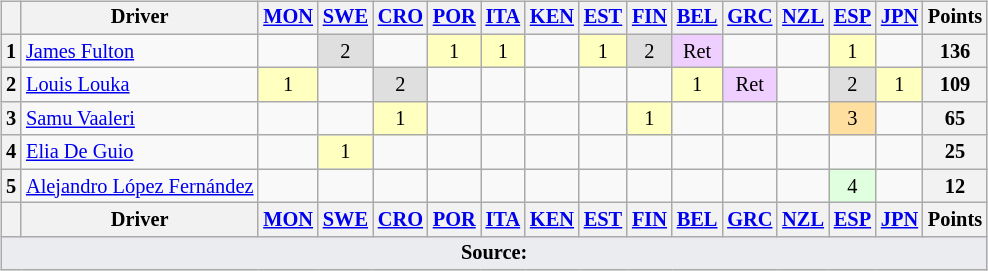<table>
<tr>
<td valign="top"><br><table class="wikitable" style="font-size: 85%; text-align: center">
<tr valign="top">
<th valign="middle"></th>
<th valign="middle">Driver</th>
<th><a href='#'>MON</a><br></th>
<th><a href='#'>SWE</a><br></th>
<th><a href='#'>CRO</a><br></th>
<th><a href='#'>POR</a><br></th>
<th><a href='#'>ITA</a><br></th>
<th><a href='#'>KEN</a><br></th>
<th><a href='#'>EST</a><br></th>
<th><a href='#'>FIN</a><br></th>
<th><a href='#'>BEL</a><br></th>
<th><a href='#'>GRC</a><br></th>
<th><a href='#'>NZL</a><br></th>
<th><a href='#'>ESP</a><br></th>
<th><a href='#'>JPN</a><br></th>
<th valign="middle">Points</th>
</tr>
<tr>
<th>1</th>
<td align="left"> <a href='#'>James Fulton</a></td>
<td></td>
<td style="background:#dfdfdf">2</td>
<td></td>
<td style="background:#ffffbf">1</td>
<td style="background:#ffffbf">1</td>
<td></td>
<td style="background:#ffffbf">1</td>
<td style="background:#dfdfdf">2</td>
<td style="background:#efcfff">Ret</td>
<td></td>
<td></td>
<td style="background:#ffffbf">1</td>
<td></td>
<th>136</th>
</tr>
<tr>
<th>2</th>
<td align="left"> <a href='#'>Louis Louka</a></td>
<td style="background:#ffffbf">1</td>
<td></td>
<td style="background:#dfdfdf">2</td>
<td></td>
<td></td>
<td></td>
<td></td>
<td></td>
<td style="background:#ffffbf">1</td>
<td style="background:#efcfff">Ret</td>
<td></td>
<td style="background:#dfdfdf">2</td>
<td style="background:#ffffbf">1</td>
<th>109</th>
</tr>
<tr>
<th>3</th>
<td align="left"> <a href='#'>Samu Vaaleri</a></td>
<td></td>
<td></td>
<td style="background:#ffffbf">1</td>
<td></td>
<td></td>
<td></td>
<td></td>
<td style="background:#ffffbf">1</td>
<td></td>
<td></td>
<td></td>
<td style="background:#ffdf9f">3</td>
<td></td>
<th>65</th>
</tr>
<tr>
<th>4</th>
<td align="left"> <a href='#'>Elia De Guio</a></td>
<td></td>
<td style="background:#ffffbf">1</td>
<td></td>
<td></td>
<td></td>
<td></td>
<td></td>
<td></td>
<td></td>
<td></td>
<td></td>
<td></td>
<td></td>
<th>25</th>
</tr>
<tr>
<th>5</th>
<td align="left"> <a href='#'>Alejandro López Fernández</a></td>
<td></td>
<td></td>
<td></td>
<td></td>
<td></td>
<td></td>
<td></td>
<td></td>
<td></td>
<td></td>
<td></td>
<td style="background:#dfffdf">4</td>
<td></td>
<th>12</th>
</tr>
<tr>
<th valign="middle"></th>
<th valign="middle">Driver</th>
<th><a href='#'>MON</a><br></th>
<th><a href='#'>SWE</a><br></th>
<th><a href='#'>CRO</a><br></th>
<th><a href='#'>POR</a><br></th>
<th><a href='#'>ITA</a><br></th>
<th><a href='#'>KEN</a><br></th>
<th><a href='#'>EST</a><br></th>
<th><a href='#'>FIN</a><br></th>
<th><a href='#'>BEL</a><br></th>
<th><a href='#'>GRC</a><br></th>
<th><a href='#'>NZL</a><br></th>
<th><a href='#'>ESP</a><br></th>
<th><a href='#'>JPN</a><br></th>
<th valign="middle">Points</th>
</tr>
<tr>
<td colspan="16" style="background-color:#EAECF0;text-align:center"><strong>Source:</strong></td>
</tr>
</table>
</td>
<td valign="top"><br></td>
</tr>
</table>
